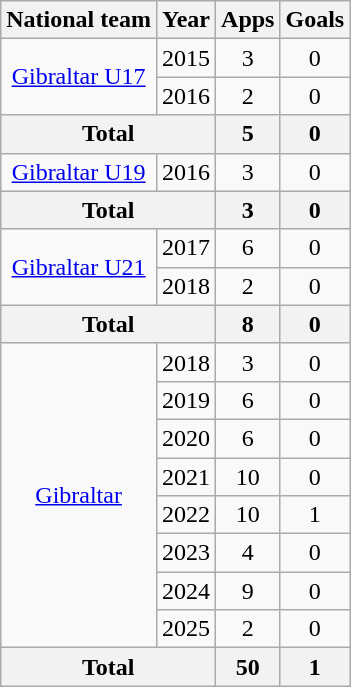<table class=wikitable style="text-align: center;">
<tr>
<th>National team</th>
<th>Year</th>
<th>Apps</th>
<th>Goals</th>
</tr>
<tr>
<td rowspan="2"><a href='#'>Gibraltar U17</a></td>
<td>2015</td>
<td>3</td>
<td>0</td>
</tr>
<tr>
<td>2016</td>
<td>2</td>
<td>0</td>
</tr>
<tr>
<th colspan="2">Total</th>
<th>5</th>
<th>0</th>
</tr>
<tr>
<td><a href='#'>Gibraltar U19</a></td>
<td>2016</td>
<td>3</td>
<td>0</td>
</tr>
<tr>
<th colspan="2">Total</th>
<th>3</th>
<th>0</th>
</tr>
<tr>
<td rowspan="2"><a href='#'>Gibraltar U21</a></td>
<td>2017</td>
<td>6</td>
<td>0</td>
</tr>
<tr>
<td>2018</td>
<td>2</td>
<td>0</td>
</tr>
<tr>
<th colspan="2">Total</th>
<th>8</th>
<th>0</th>
</tr>
<tr>
<td rowspan="8"><a href='#'>Gibraltar</a></td>
<td>2018</td>
<td>3</td>
<td>0</td>
</tr>
<tr>
<td>2019</td>
<td>6</td>
<td>0</td>
</tr>
<tr>
<td>2020</td>
<td>6</td>
<td>0</td>
</tr>
<tr>
<td>2021</td>
<td>10</td>
<td>0</td>
</tr>
<tr>
<td>2022</td>
<td>10</td>
<td>1</td>
</tr>
<tr>
<td>2023</td>
<td>4</td>
<td>0</td>
</tr>
<tr>
<td>2024</td>
<td>9</td>
<td>0</td>
</tr>
<tr>
<td>2025</td>
<td>2</td>
<td>0</td>
</tr>
<tr>
<th colspan="2">Total</th>
<th>50</th>
<th>1</th>
</tr>
</table>
